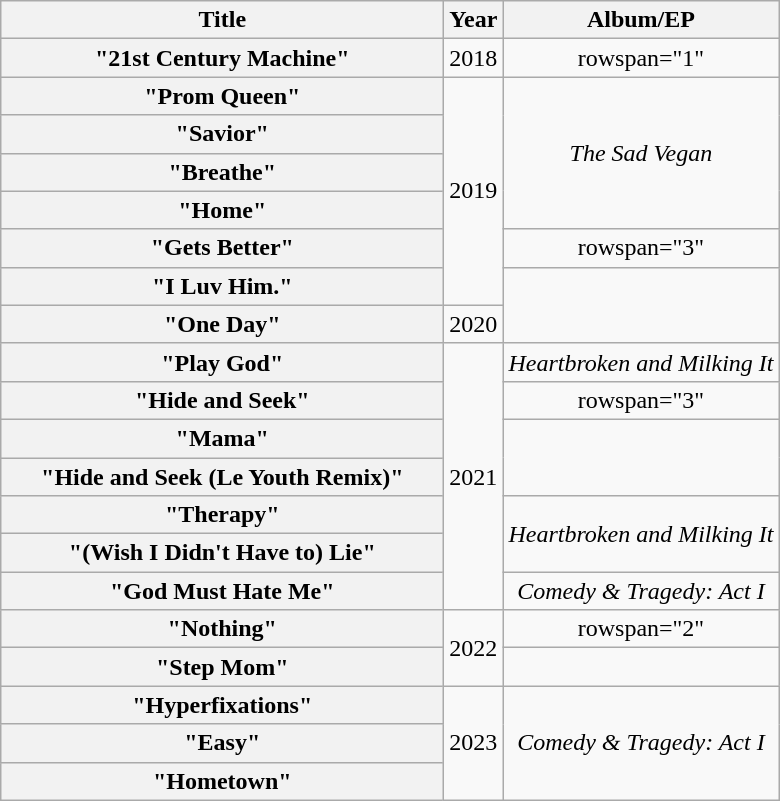<table class="wikitable plainrowheaders" style="text-align:center;">
<tr>
<th scope="col" style="width:18em;">Title</th>
<th scope="col" style="width:1em;">Year</th>
<th scope="col">Album/EP</th>
</tr>
<tr>
<th scope="row">"21st Century Machine"</th>
<td>2018</td>
<td>rowspan="1" </td>
</tr>
<tr>
<th scope="row">"Prom Queen"</th>
<td rowspan="6">2019</td>
<td rowspan="4"><em>The Sad Vegan</em></td>
</tr>
<tr>
<th Scope="row">"Savior"</th>
</tr>
<tr>
<th Scope="row">"Breathe"</th>
</tr>
<tr>
<th Scope="row">"Home"</th>
</tr>
<tr>
<th Scope="row">"Gets Better"</th>
<td>rowspan="3" </td>
</tr>
<tr>
<th Scope="row">"I Luv Him."</th>
</tr>
<tr>
<th Scope="row">"One Day"</th>
<td>2020</td>
</tr>
<tr>
<th Scope="row">"Play God"</th>
<td rowspan="7">2021</td>
<td><em>Heartbroken and Milking It</em></td>
</tr>
<tr>
<th Scope="row">"Hide and Seek"</th>
<td>rowspan="3" </td>
</tr>
<tr>
<th Scope="row">"Mama"</th>
</tr>
<tr>
<th Scope="row">"Hide and Seek (Le Youth Remix)"</th>
</tr>
<tr>
<th scope="row">"Therapy"</th>
<td rowspan="2"><em>Heartbroken and Milking It</em></td>
</tr>
<tr>
<th scope="row">"(Wish I Didn't Have to) Lie"<br></th>
</tr>
<tr>
<th scope="row">"God Must Hate Me"</th>
<td rowspan="1"><em>Comedy & Tragedy: Act I</em></td>
</tr>
<tr>
<th scope="row">"Nothing"</th>
<td rowspan="2">2022</td>
<td>rowspan="2" </td>
</tr>
<tr>
<th Scope="row">"Step Mom"</th>
</tr>
<tr>
<th scope="row">"Hyperfixations"</th>
<td rowspan="3">2023</td>
<td rowspan="3"><em>Comedy & Tragedy: Act I</em></td>
</tr>
<tr>
<th Scope="row">"Easy"</th>
</tr>
<tr>
<th Scope="row">"Hometown"</th>
</tr>
</table>
